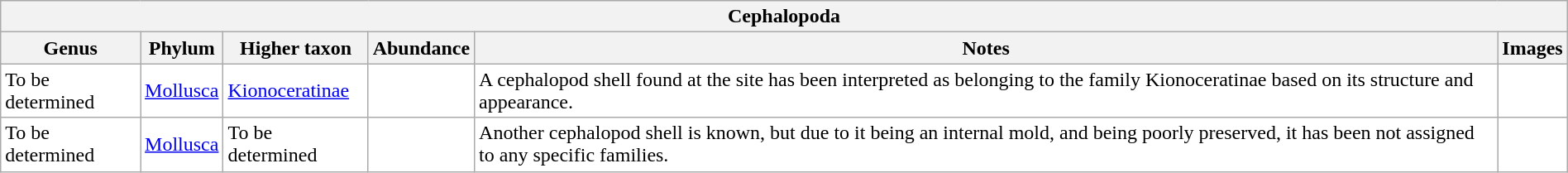<table class="wikitable sortable" style="background:white; width:100%;">
<tr>
<th colspan="7" align="center">Cephalopoda</th>
</tr>
<tr>
<th>Genus</th>
<th>Phylum</th>
<th>Higher taxon</th>
<th>Abundance</th>
<th>Notes</th>
<th>Images</th>
</tr>
<tr>
<td>To be determined</td>
<td><a href='#'>Mollusca</a></td>
<td><a href='#'>Kionoceratinae</a></td>
<td></td>
<td>A cephalopod shell found at the site has been interpreted as belonging to the family Kionoceratinae based on its structure and appearance.</td>
<td></td>
</tr>
<tr>
<td>To be determined</td>
<td><a href='#'>Mollusca</a></td>
<td>To be determined</td>
<td></td>
<td>Another cephalopod shell is known, but due to it being an internal mold, and being poorly preserved, it has been not assigned to any specific families.</td>
<td></td>
</tr>
</table>
